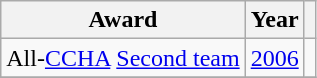<table class="wikitable">
<tr>
<th>Award</th>
<th>Year</th>
<th></th>
</tr>
<tr>
<td>All-<a href='#'>CCHA</a> <a href='#'>Second team</a></td>
<td><a href='#'>2006</a></td>
<td></td>
</tr>
<tr>
</tr>
</table>
